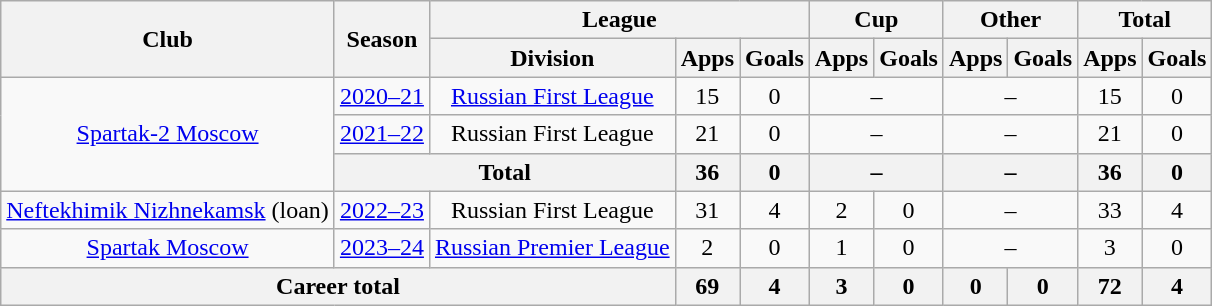<table class="wikitable" style="text-align: center;">
<tr>
<th rowspan=2>Club</th>
<th rowspan=2>Season</th>
<th colspan=3>League</th>
<th colspan=2>Cup</th>
<th colspan=2>Other</th>
<th colspan=2>Total</th>
</tr>
<tr>
<th>Division</th>
<th>Apps</th>
<th>Goals</th>
<th>Apps</th>
<th>Goals</th>
<th>Apps</th>
<th>Goals</th>
<th>Apps</th>
<th>Goals</th>
</tr>
<tr>
<td rowspan="3"><a href='#'>Spartak-2 Moscow</a></td>
<td><a href='#'>2020–21</a></td>
<td><a href='#'>Russian First League</a></td>
<td>15</td>
<td>0</td>
<td colspan="2">–</td>
<td colspan="2">–</td>
<td>15</td>
<td>0</td>
</tr>
<tr>
<td><a href='#'>2021–22</a></td>
<td>Russian First League</td>
<td>21</td>
<td>0</td>
<td colspan="2">–</td>
<td colspan="2">–</td>
<td>21</td>
<td>0</td>
</tr>
<tr>
<th colspan="2">Total</th>
<th>36</th>
<th>0</th>
<th colspan="2">–</th>
<th colspan="2">–</th>
<th>36</th>
<th>0</th>
</tr>
<tr>
<td><a href='#'>Neftekhimik Nizhnekamsk</a> (loan)</td>
<td><a href='#'>2022–23</a></td>
<td>Russian First League</td>
<td>31</td>
<td>4</td>
<td>2</td>
<td>0</td>
<td colspan="2">–</td>
<td>33</td>
<td>4</td>
</tr>
<tr>
<td><a href='#'>Spartak Moscow</a></td>
<td><a href='#'>2023–24</a></td>
<td><a href='#'>Russian Premier League</a></td>
<td>2</td>
<td>0</td>
<td>1</td>
<td>0</td>
<td colspan="2">–</td>
<td>3</td>
<td>0</td>
</tr>
<tr>
<th colspan="3">Career total</th>
<th>69</th>
<th>4</th>
<th>3</th>
<th>0</th>
<th>0</th>
<th>0</th>
<th>72</th>
<th>4</th>
</tr>
</table>
